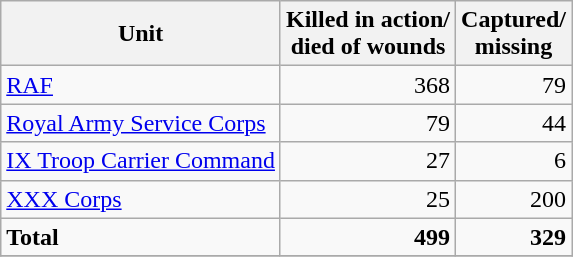<table align="left" class="wikitable">
<tr>
<th>Unit</th>
<th>Killed in action/<br>died of wounds</th>
<th>Captured/<br>missing</th>
</tr>
<tr>
<td align="left"><a href='#'>RAF</a></td>
<td align="right">368</td>
<td align="right">79</td>
</tr>
<tr>
<td align="left"><a href='#'>Royal Army Service Corps</a></td>
<td align="right">79</td>
<td align="right">44</td>
</tr>
<tr>
<td align="left"><a href='#'>IX Troop Carrier Command</a></td>
<td align="right">27</td>
<td align="right">6</td>
</tr>
<tr>
<td align="left"><a href='#'>XXX Corps</a></td>
<td align="right">25</td>
<td align="right">200</td>
</tr>
<tr>
<td align="left"><strong>Total</strong></td>
<td align="right"><strong>499</strong></td>
<td align="right"><strong>329</strong></td>
</tr>
<tr>
</tr>
</table>
